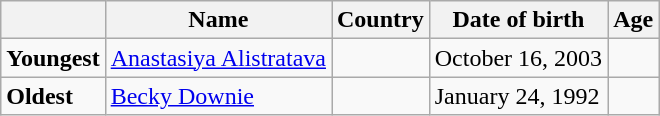<table class="wikitable">
<tr>
<th></th>
<th><strong>Name</strong></th>
<th><strong>Country</strong></th>
<th><strong>Date of birth</strong></th>
<th><strong>Age</strong></th>
</tr>
<tr>
<td><strong>Youngest</strong></td>
<td><a href='#'>Anastasiya Alistratava</a></td>
<td></td>
<td>October 16, 2003</td>
<td></td>
</tr>
<tr>
<td><strong>Oldest</strong></td>
<td><a href='#'>Becky Downie</a></td>
<td></td>
<td>January 24, 1992</td>
<td></td>
</tr>
</table>
